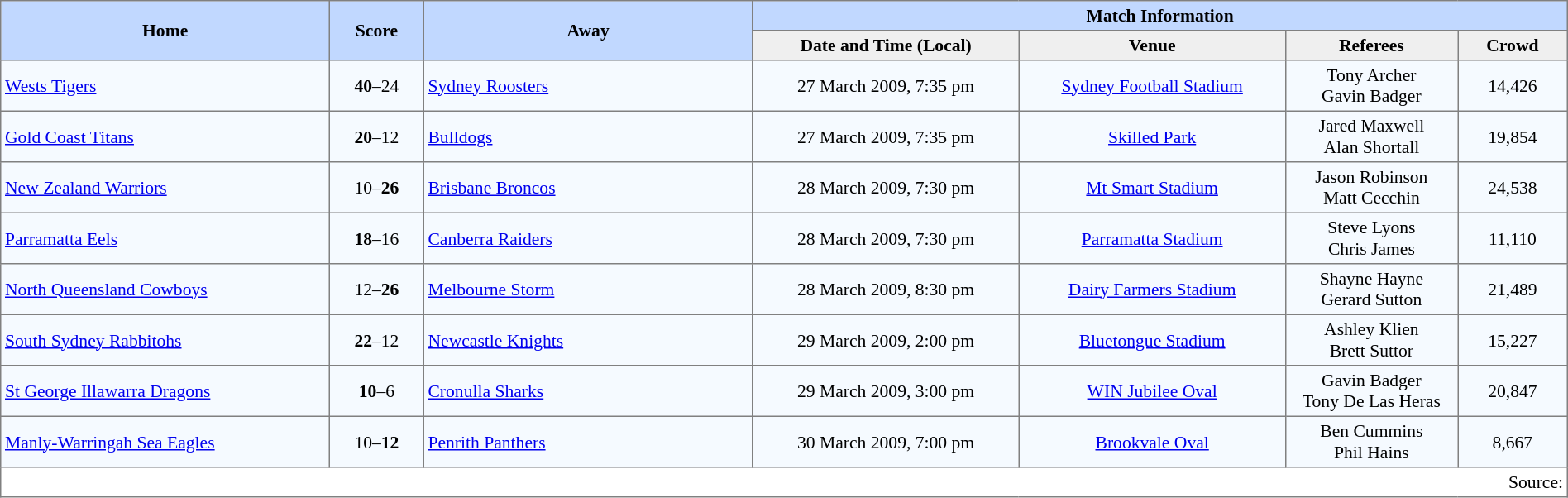<table border="1" cellpadding="3" cellspacing="0" style="border-collapse:collapse; font-size:90%; width:100%;">
<tr style="background:#c1d8ff;">
<th rowspan="2" style="width:21%;">Home</th>
<th rowspan="2" style="width:6%;">Score</th>
<th rowspan="2" style="width:21%;">Away</th>
<th colspan=6>Match Information</th>
</tr>
<tr style="background:#efefef;">
<th width=17%>Date and Time (Local)</th>
<th width=17%>Venue</th>
<th width=11%>Referees</th>
<th width=7%>Crowd</th>
</tr>
<tr style="text-align:center; background:#f5faff;">
<td align=left> <a href='#'>Wests Tigers</a></td>
<td><strong>40</strong>–24</td>
<td align=left> <a href='#'>Sydney Roosters</a></td>
<td>27 March 2009, 7:35 pm</td>
<td><a href='#'>Sydney Football Stadium</a></td>
<td>Tony Archer<br>Gavin Badger</td>
<td>14,426</td>
</tr>
<tr style="text-align:center; background:#f5faff;">
<td align=left> <a href='#'>Gold Coast Titans</a></td>
<td><strong>20</strong>–12</td>
<td align=left> <a href='#'>Bulldogs</a></td>
<td>27 March 2009, 7:35 pm</td>
<td><a href='#'>Skilled Park</a></td>
<td>Jared Maxwell<br>Alan Shortall</td>
<td>19,854</td>
</tr>
<tr style="text-align:center; background:#f5faff;">
<td align=left> <a href='#'>New Zealand Warriors</a></td>
<td>10–<strong>26</strong></td>
<td align=left> <a href='#'>Brisbane Broncos</a></td>
<td>28 March 2009, 7:30 pm</td>
<td><a href='#'>Mt Smart Stadium</a></td>
<td>Jason Robinson<br>Matt Cecchin</td>
<td>24,538</td>
</tr>
<tr style="text-align:center; background:#f5faff;">
<td align=left> <a href='#'>Parramatta Eels</a></td>
<td><strong>18</strong>–16</td>
<td align=left> <a href='#'>Canberra Raiders</a></td>
<td>28 March 2009, 7:30 pm</td>
<td><a href='#'>Parramatta Stadium</a></td>
<td>Steve Lyons<br>Chris James</td>
<td>11,110</td>
</tr>
<tr style="text-align:center; background:#f5faff;">
<td align=left> <a href='#'>North Queensland Cowboys</a></td>
<td>12–<strong>26</strong></td>
<td align=left> <a href='#'>Melbourne Storm</a></td>
<td>28 March 2009, 8:30 pm</td>
<td><a href='#'>Dairy Farmers Stadium</a></td>
<td>Shayne Hayne<br>Gerard Sutton</td>
<td>21,489</td>
</tr>
<tr style="text-align:center; background:#f5faff;">
<td align=left> <a href='#'>South Sydney Rabbitohs</a></td>
<td><strong>22</strong>–12</td>
<td align=left> <a href='#'>Newcastle Knights</a></td>
<td>29 March 2009, 2:00 pm</td>
<td><a href='#'>Bluetongue Stadium</a></td>
<td>Ashley Klien<br>Brett Suttor</td>
<td>15,227</td>
</tr>
<tr style="text-align:center; background:#f5faff;">
<td align=left> <a href='#'>St George Illawarra Dragons</a></td>
<td><strong>10</strong>–6</td>
<td align=left> <a href='#'>Cronulla Sharks</a></td>
<td>29 March 2009, 3:00 pm</td>
<td><a href='#'>WIN Jubilee Oval</a></td>
<td>Gavin Badger<br>Tony De Las Heras</td>
<td>20,847</td>
</tr>
<tr style="text-align:center; background:#f5faff;">
<td align=left> <a href='#'>Manly-Warringah Sea Eagles</a></td>
<td>10–<strong>12</strong></td>
<td align=left> <a href='#'>Penrith Panthers</a></td>
<td>30 March 2009, 7:00 pm</td>
<td><a href='#'>Brookvale Oval</a></td>
<td>Ben Cummins<br>Phil Hains</td>
<td>8,667</td>
</tr>
<tr>
<td colspan="7" style="text-align:right;">Source: </td>
</tr>
</table>
